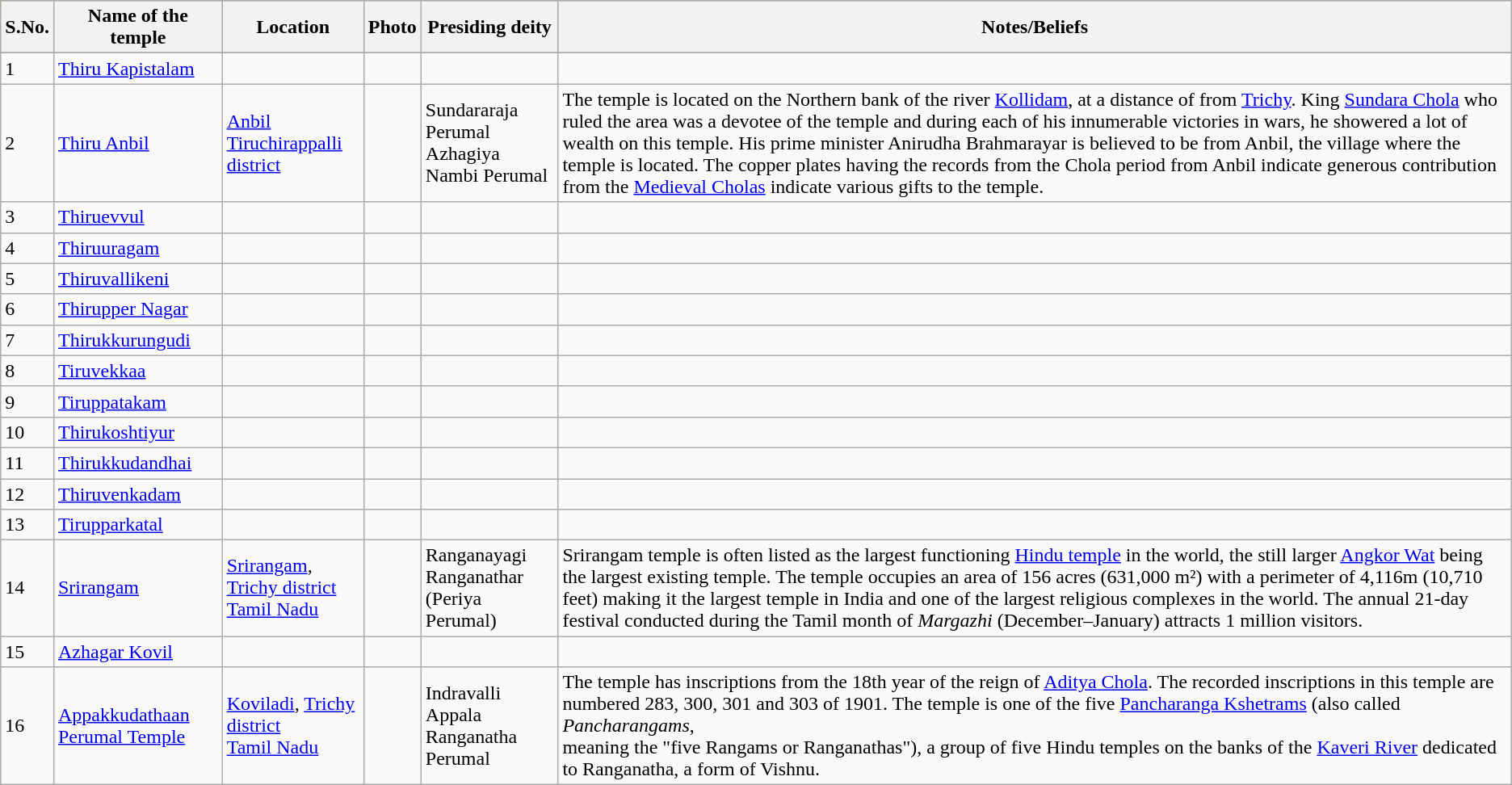<table class="wikitable sortable">
<tr style="background:#FFC569">
<th scope="col">S.No.</th>
<th scope="col"><strong>Name of the temple</strong></th>
<th scope="col"><strong>Location</strong></th>
<th scope="col" class="unsortable"><strong>Photo</strong></th>
<th scope="col"><strong>Presiding deity</strong></th>
<th scope="col"><strong>Notes/Beliefs</strong></th>
</tr>
<tr align ="center">
</tr>
<tr style="background:#ffe;">
</tr>
<tr>
<td>1</td>
<td><a href='#'>Thiru Kapistalam</a></td>
<td></td>
<td></td>
<td></td>
<td></td>
</tr>
<tr>
<td>2</td>
<td><a href='#'>Thiru Anbil</a></td>
<td><a href='#'>Anbil</a><br><a href='#'>Tiruchirappalli district</a><br></td>
<td></td>
<td>Sundararaja Perumal<br>Azhagiya Nambi Perumal</td>
<td>The temple is located on the Northern bank of the river <a href='#'>Kollidam</a>, at a distance of  from <a href='#'>Trichy</a>. King <a href='#'>Sundara Chola</a> who ruled the area was a devotee of the temple and during each of his innumerable victories in wars, he showered a lot of wealth on this temple. His prime minister Anirudha Brahmarayar is believed to be from Anbil, the village where the temple is located. The copper plates having the records from the Chola period from Anbil indicate generous contribution from the <a href='#'>Medieval Cholas</a> indicate various gifts to the temple.</td>
</tr>
<tr>
<td>3</td>
<td><a href='#'>Thiruevvul</a></td>
<td></td>
<td></td>
<td></td>
<td></td>
</tr>
<tr>
<td>4</td>
<td><a href='#'>Thiruuragam</a></td>
<td></td>
<td></td>
<td></td>
<td></td>
</tr>
<tr>
<td>5</td>
<td><a href='#'>Thiruvallikeni</a></td>
<td></td>
<td></td>
<td></td>
<td></td>
</tr>
<tr>
<td>6</td>
<td><a href='#'>Thirupper Nagar</a></td>
<td></td>
<td></td>
<td></td>
<td></td>
</tr>
<tr>
<td>7</td>
<td><a href='#'>Thirukkurungudi</a></td>
<td></td>
<td></td>
<td></td>
<td></td>
</tr>
<tr>
<td>8</td>
<td><a href='#'>Tiruvekkaa</a></td>
<td></td>
<td></td>
<td></td>
<td></td>
</tr>
<tr>
<td>9</td>
<td><a href='#'>Tiruppatakam</a></td>
<td></td>
<td></td>
<td></td>
<td></td>
</tr>
<tr>
<td>10</td>
<td><a href='#'>Thirukoshtiyur</a></td>
<td></td>
<td></td>
<td></td>
<td></td>
</tr>
<tr>
<td>11</td>
<td><a href='#'>Thirukkudandhai</a></td>
<td></td>
<td></td>
<td></td>
<td></td>
</tr>
<tr>
<td>12</td>
<td><a href='#'>Thiruvenkadam</a></td>
<td></td>
<td></td>
<td></td>
<td></td>
</tr>
<tr>
<td>13</td>
<td><a href='#'>Tirupparkatal</a></td>
<td></td>
<td></td>
<td></td>
<td></td>
</tr>
<tr>
<td>14</td>
<td><a href='#'>Srirangam</a></td>
<td><a href='#'>Srirangam</a>, <a href='#'>Trichy district</a><br><a href='#'>Tamil Nadu</a><br></td>
<td></td>
<td>Ranganayagi <br>Ranganathar (Periya Perumal)</td>
<td>Srirangam temple is often listed as the largest functioning <a href='#'>Hindu temple</a> in the world, the still larger <a href='#'>Angkor Wat</a> being the largest existing temple. The temple occupies an area of 156 acres (631,000 m²) with a perimeter of 4,116m (10,710 feet) making it the largest temple in India and one of the largest religious complexes in the world. The annual 21-day festival conducted during the Tamil month of <em>Margazhi</em> (December–January) attracts 1 million visitors.</td>
</tr>
<tr>
<td>15</td>
<td><a href='#'>Azhagar Kovil</a></td>
<td></td>
<td></td>
<td></td>
<td></td>
</tr>
<tr>
<td>16</td>
<td><a href='#'>Appakkudathaan Perumal Temple</a></td>
<td><a href='#'>Koviladi</a>, <a href='#'>Trichy district</a><br><a href='#'>Tamil Nadu</a><br></td>
<td></td>
<td>Indravalli <br> Appala Ranganatha Perumal</td>
<td>The temple has inscriptions from the 18th year of the reign of <a href='#'>Aditya Chola</a>. The recorded inscriptions in this temple are numbered 283, 300, 301 and 303 of 1901. The temple is one of the five <a href='#'>Pancharanga Kshetrams</a> (also called <em>Pancharangams</em>,<br>meaning the "five Rangams or Ranganathas"), a group of five Hindu temples on the banks of the <a href='#'>Kaveri River</a> dedicated to Ranganatha, a form of Vishnu.</td>
</tr>
</table>
